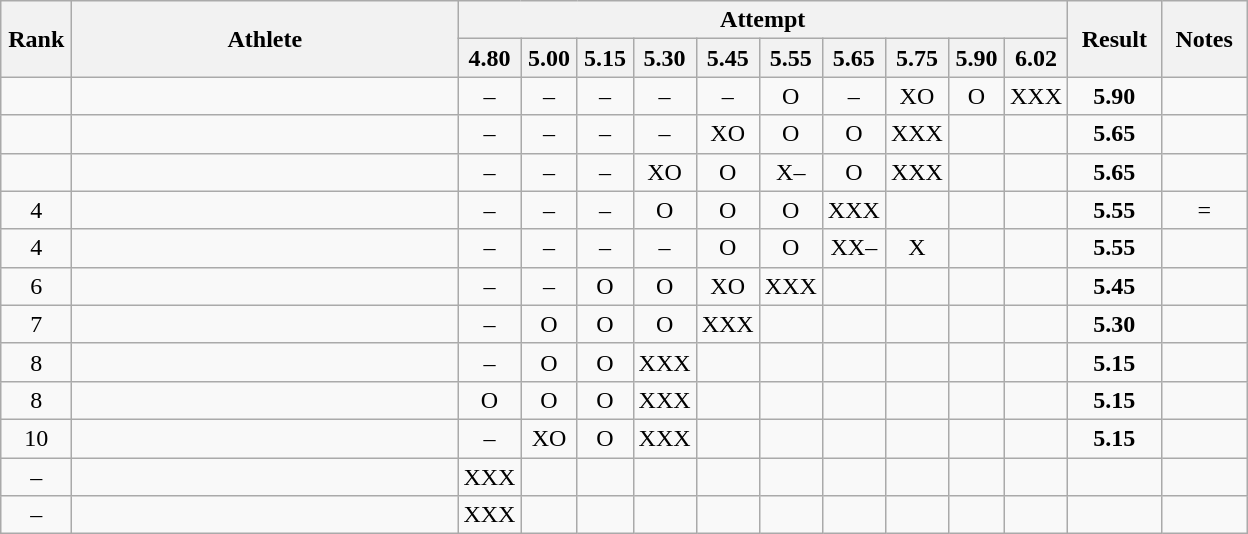<table class="wikitable" style="text-align:center">
<tr>
<th rowspan=2 width=40>Rank</th>
<th rowspan=2 width=250>Athlete</th>
<th colspan=10>Attempt</th>
<th rowspan=2 width=55>Result</th>
<th rowspan=2 width=50>Notes</th>
</tr>
<tr>
<th width=30>4.80</th>
<th width=30>5.00</th>
<th width=30>5.15</th>
<th width=30>5.30</th>
<th width=30>5.45</th>
<th width=30>5.55</th>
<th width=30>5.65</th>
<th width=30>5.75</th>
<th width=30>5.90</th>
<th width=30>6.02</th>
</tr>
<tr>
<td></td>
<td align=left></td>
<td>–</td>
<td>–</td>
<td>–</td>
<td>–</td>
<td>–</td>
<td>O</td>
<td>–</td>
<td>XO</td>
<td>O</td>
<td>XXX</td>
<td><strong>5.90</strong></td>
<td></td>
</tr>
<tr>
<td></td>
<td align=left></td>
<td>–</td>
<td>–</td>
<td>–</td>
<td>–</td>
<td>XO</td>
<td>O</td>
<td>O</td>
<td>XXX</td>
<td></td>
<td></td>
<td><strong>5.65</strong></td>
<td></td>
</tr>
<tr>
<td></td>
<td align=left></td>
<td>–</td>
<td>–</td>
<td>–</td>
<td>XO</td>
<td>O</td>
<td>X–</td>
<td>O</td>
<td>XXX</td>
<td></td>
<td></td>
<td><strong>5.65</strong></td>
<td></td>
</tr>
<tr>
<td>4</td>
<td align=left></td>
<td>–</td>
<td>–</td>
<td>–</td>
<td>O</td>
<td>O</td>
<td>O</td>
<td>XXX</td>
<td></td>
<td></td>
<td></td>
<td><strong>5.55</strong></td>
<td>=</td>
</tr>
<tr>
<td>4</td>
<td align=left></td>
<td>–</td>
<td>–</td>
<td>–</td>
<td>–</td>
<td>O</td>
<td>O</td>
<td>XX–</td>
<td>X</td>
<td></td>
<td></td>
<td><strong>5.55</strong></td>
<td></td>
</tr>
<tr>
<td>6</td>
<td align=left></td>
<td>–</td>
<td>–</td>
<td>O</td>
<td>O</td>
<td>XO</td>
<td>XXX</td>
<td></td>
<td></td>
<td></td>
<td></td>
<td><strong>5.45</strong></td>
<td></td>
</tr>
<tr>
<td>7</td>
<td align=left></td>
<td>–</td>
<td>O</td>
<td>O</td>
<td>O</td>
<td>XXX</td>
<td></td>
<td></td>
<td></td>
<td></td>
<td></td>
<td><strong>5.30</strong></td>
<td></td>
</tr>
<tr>
<td>8</td>
<td align=left></td>
<td>–</td>
<td>O</td>
<td>O</td>
<td>XXX</td>
<td></td>
<td></td>
<td></td>
<td></td>
<td></td>
<td></td>
<td><strong>5.15</strong></td>
<td></td>
</tr>
<tr>
<td>8</td>
<td align=left></td>
<td>O</td>
<td>O</td>
<td>O</td>
<td>XXX</td>
<td></td>
<td></td>
<td></td>
<td></td>
<td></td>
<td></td>
<td><strong>5.15</strong></td>
<td></td>
</tr>
<tr>
<td>10</td>
<td align=left></td>
<td>–</td>
<td>XO</td>
<td>O</td>
<td>XXX</td>
<td></td>
<td></td>
<td></td>
<td></td>
<td></td>
<td></td>
<td><strong>5.15</strong></td>
<td></td>
</tr>
<tr>
<td>–</td>
<td align=left></td>
<td>XXX</td>
<td></td>
<td></td>
<td></td>
<td></td>
<td></td>
<td></td>
<td></td>
<td></td>
<td></td>
<td><strong></strong></td>
<td></td>
</tr>
<tr>
<td>–</td>
<td align=left></td>
<td>XXX</td>
<td></td>
<td></td>
<td></td>
<td></td>
<td></td>
<td></td>
<td></td>
<td></td>
<td></td>
<td><strong></strong></td>
<td></td>
</tr>
</table>
